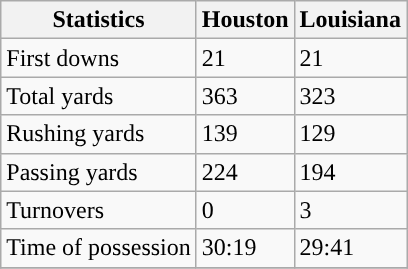<table class="wikitable">
<tr>
<th>Statistics</th>
<th>Houston</th>
<th>Louisiana</th>
</tr>
<tr>
<td>First downs</td>
<td>21</td>
<td>21</td>
</tr>
<tr>
<td>Total yards</td>
<td>363</td>
<td>323</td>
</tr>
<tr>
<td>Rushing yards</td>
<td>139</td>
<td>129</td>
</tr>
<tr>
<td>Passing yards</td>
<td>224</td>
<td>194</td>
</tr>
<tr>
<td>Turnovers</td>
<td>0</td>
<td>3</td>
</tr>
<tr>
<td>Time of possession</td>
<td>30:19</td>
<td>29:41</td>
</tr>
<tr>
</tr>
</table>
